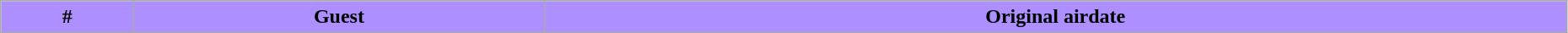<table class="wikitable plainrowheaders" style="width:98%;">
<tr>
<th style="background-color: #AD8FFF;">#</th>
<th style="background-color: #AD8FFF;">Guest</th>
<th style="background-color: #AD8FFF;">Original airdate<br>




</th>
</tr>
</table>
